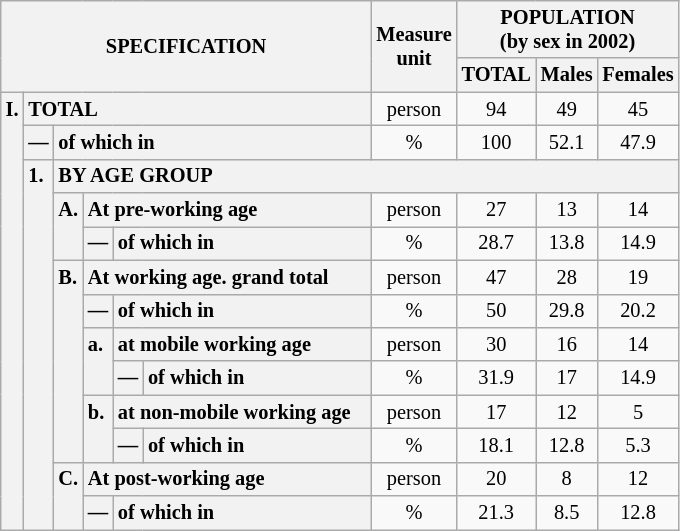<table class="wikitable" style="font-size:85%; text-align:center">
<tr>
<th rowspan="2" colspan="6">SPECIFICATION</th>
<th rowspan="2">Measure<br> unit</th>
<th colspan="3" rowspan="1">POPULATION<br> (by sex in 2002)</th>
</tr>
<tr>
<th>TOTAL</th>
<th>Males</th>
<th>Females</th>
</tr>
<tr>
<th style="text-align:left" valign="top" rowspan="13">I.</th>
<th style="text-align:left" colspan="5">TOTAL</th>
<td>person</td>
<td>94</td>
<td>49</td>
<td>45</td>
</tr>
<tr>
<th style="text-align:left" valign="top">—</th>
<th style="text-align:left" colspan="4">of which in</th>
<td>%</td>
<td>100</td>
<td>52.1</td>
<td>47.9</td>
</tr>
<tr>
<th style="text-align:left" valign="top" rowspan="11">1.</th>
<th style="text-align:left" colspan="19">BY AGE GROUP</th>
</tr>
<tr>
<th style="text-align:left" valign="top" rowspan="2">A.</th>
<th style="text-align:left" colspan="3">At pre-working age</th>
<td>person</td>
<td>27</td>
<td>13</td>
<td>14</td>
</tr>
<tr>
<th style="text-align:left" valign="top">—</th>
<th style="text-align:left" valign="top" colspan="2">of which in</th>
<td>%</td>
<td>28.7</td>
<td>13.8</td>
<td>14.9</td>
</tr>
<tr>
<th style="text-align:left" valign="top" rowspan="6">B.</th>
<th style="text-align:left" colspan="3">At working age. grand total</th>
<td>person</td>
<td>47</td>
<td>28</td>
<td>19</td>
</tr>
<tr>
<th style="text-align:left" valign="top">—</th>
<th style="text-align:left" valign="top" colspan="2">of which in</th>
<td>%</td>
<td>50</td>
<td>29.8</td>
<td>20.2</td>
</tr>
<tr>
<th style="text-align:left" valign="top" rowspan="2">a.</th>
<th style="text-align:left" colspan="2">at mobile working age</th>
<td>person</td>
<td>30</td>
<td>16</td>
<td>14</td>
</tr>
<tr>
<th style="text-align:left" valign="top">—</th>
<th style="text-align:left" valign="top" colspan="1">of which in                        </th>
<td>%</td>
<td>31.9</td>
<td>17</td>
<td>14.9</td>
</tr>
<tr>
<th style="text-align:left" valign="top" rowspan="2">b.</th>
<th style="text-align:left" colspan="2">at non-mobile working age</th>
<td>person</td>
<td>17</td>
<td>12</td>
<td>5</td>
</tr>
<tr>
<th style="text-align:left" valign="top">—</th>
<th style="text-align:left" valign="top" colspan="1">of which in                        </th>
<td>%</td>
<td>18.1</td>
<td>12.8</td>
<td>5.3</td>
</tr>
<tr>
<th style="text-align:left" valign="top" rowspan="2">C.</th>
<th style="text-align:left" colspan="3">At post-working age</th>
<td>person</td>
<td>20</td>
<td>8</td>
<td>12</td>
</tr>
<tr>
<th style="text-align:left" valign="top">—</th>
<th style="text-align:left" valign="top" colspan="2">of which in</th>
<td>%</td>
<td>21.3</td>
<td>8.5</td>
<td>12.8</td>
</tr>
</table>
